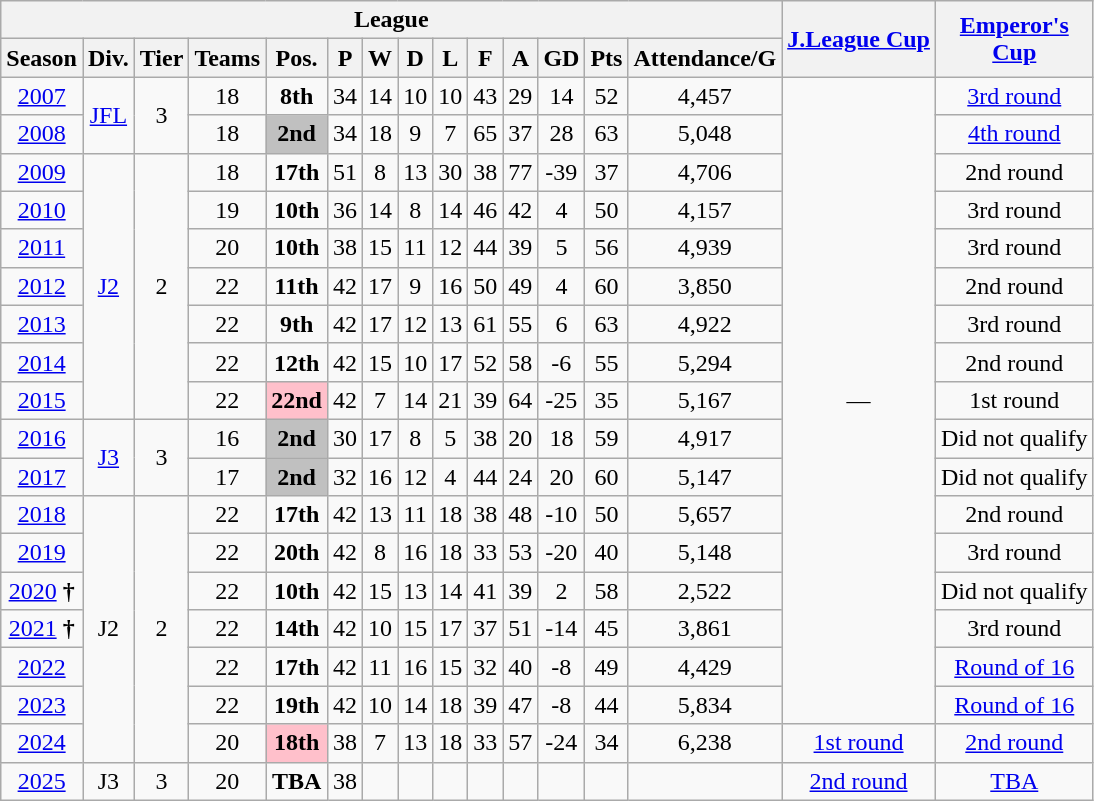<table class="wikitable" style="text-align:center">
<tr>
<th colspan="14">League</th>
<th rowspan="2"><a href='#'>J.League Cup</a></th>
<th rowspan="2"><a href='#'>Emperor's<br>Cup</a></th>
</tr>
<tr>
<th>Season</th>
<th>Div.</th>
<th>Tier</th>
<th>Teams</th>
<th>Pos.</th>
<th>P</th>
<th>W</th>
<th>D</th>
<th>L</th>
<th>F</th>
<th>A</th>
<th>GD</th>
<th>Pts</th>
<th>Attendance/G</th>
</tr>
<tr>
<td><a href='#'>2007</a></td>
<td rowspan="2"><a href='#'>JFL</a></td>
<td rowspan="2">3</td>
<td>18</td>
<td><strong>8th</strong></td>
<td>34</td>
<td>14</td>
<td>10</td>
<td>10</td>
<td>43</td>
<td>29</td>
<td>14</td>
<td>52</td>
<td>4,457</td>
<td rowspan="17">—</td>
<td><a href='#'>3rd round</a></td>
</tr>
<tr>
<td><a href='#'>2008</a></td>
<td>18</td>
<td bgcolor="silver"><strong>2nd</strong></td>
<td>34</td>
<td>18</td>
<td>9</td>
<td>7</td>
<td>65</td>
<td>37</td>
<td>28</td>
<td>63</td>
<td>5,048</td>
<td><a href='#'>4th round</a></td>
</tr>
<tr>
<td><a href='#'>2009</a></td>
<td rowspan="7"><a href='#'>J2</a></td>
<td rowspan="7">2</td>
<td>18</td>
<td><strong>17th</strong></td>
<td>51</td>
<td>8</td>
<td>13</td>
<td>30</td>
<td>38</td>
<td>77</td>
<td>-39</td>
<td>37</td>
<td>4,706</td>
<td>2nd round</td>
</tr>
<tr>
<td><a href='#'>2010</a></td>
<td>19</td>
<td><strong>10th</strong></td>
<td>36</td>
<td>14</td>
<td>8</td>
<td>14</td>
<td>46</td>
<td>42</td>
<td>4</td>
<td>50</td>
<td>4,157</td>
<td>3rd round</td>
</tr>
<tr>
<td><a href='#'>2011</a></td>
<td>20</td>
<td><strong>10th</strong></td>
<td>38</td>
<td>15</td>
<td>11</td>
<td>12</td>
<td>44</td>
<td>39</td>
<td>5</td>
<td>56</td>
<td>4,939</td>
<td>3rd round</td>
</tr>
<tr>
<td><a href='#'>2012</a></td>
<td>22</td>
<td><strong>11th</strong></td>
<td>42</td>
<td>17</td>
<td>9</td>
<td>16</td>
<td>50</td>
<td>49</td>
<td>4</td>
<td>60</td>
<td>3,850</td>
<td>2nd round</td>
</tr>
<tr>
<td><a href='#'>2013</a></td>
<td>22</td>
<td><strong>9th</strong></td>
<td>42</td>
<td>17</td>
<td>12</td>
<td>13</td>
<td>61</td>
<td>55</td>
<td>6</td>
<td>63</td>
<td>4,922</td>
<td>3rd round</td>
</tr>
<tr>
<td><a href='#'>2014</a></td>
<td>22</td>
<td><strong>12th</strong></td>
<td>42</td>
<td>15</td>
<td>10</td>
<td>17</td>
<td>52</td>
<td>58</td>
<td>-6</td>
<td>55</td>
<td>5,294</td>
<td>2nd round</td>
</tr>
<tr>
<td><a href='#'>2015</a></td>
<td>22</td>
<td bgcolor="pink"><strong>22nd</strong></td>
<td>42</td>
<td>7</td>
<td>14</td>
<td>21</td>
<td>39</td>
<td>64</td>
<td>-25</td>
<td>35</td>
<td>5,167</td>
<td>1st round</td>
</tr>
<tr>
<td><a href='#'>2016</a></td>
<td rowspan="2"><a href='#'>J3</a></td>
<td rowspan="2">3</td>
<td>16</td>
<td bgcolor=silver><strong>2nd</strong></td>
<td>30</td>
<td>17</td>
<td>8</td>
<td>5</td>
<td>38</td>
<td>20</td>
<td>18</td>
<td>59</td>
<td>4,917</td>
<td>Did not qualify</td>
</tr>
<tr>
<td><a href='#'>2017</a></td>
<td>17</td>
<td bgcolor="silver"><strong>2nd</strong></td>
<td>32</td>
<td>16</td>
<td>12</td>
<td>4</td>
<td>44</td>
<td>24</td>
<td>20</td>
<td>60</td>
<td>5,147</td>
<td>Did not qualify</td>
</tr>
<tr>
<td><a href='#'>2018</a></td>
<td rowspan="7">J2</td>
<td rowspan="7">2</td>
<td>22</td>
<td><strong>17th</strong></td>
<td>42</td>
<td>13</td>
<td>11</td>
<td>18</td>
<td>38</td>
<td>48</td>
<td>-10</td>
<td>50</td>
<td>5,657</td>
<td>2nd round</td>
</tr>
<tr>
<td><a href='#'>2019</a></td>
<td>22</td>
<td><strong>20th</strong></td>
<td>42</td>
<td>8</td>
<td>16</td>
<td>18</td>
<td>33</td>
<td>53</td>
<td>-20</td>
<td>40</td>
<td>5,148</td>
<td>3rd round</td>
</tr>
<tr>
<td><a href='#'>2020</a> <strong>†</strong></td>
<td>22</td>
<td><strong>10th</strong></td>
<td>42</td>
<td>15</td>
<td>13</td>
<td>14</td>
<td>41</td>
<td>39</td>
<td>2</td>
<td>58</td>
<td>2,522</td>
<td>Did not qualify</td>
</tr>
<tr>
<td><a href='#'>2021</a> <strong>†</strong></td>
<td>22</td>
<td><strong>14th</strong></td>
<td>42</td>
<td>10</td>
<td>15</td>
<td>17</td>
<td>37</td>
<td>51</td>
<td>-14</td>
<td>45</td>
<td>3,861</td>
<td>3rd round</td>
</tr>
<tr>
<td><a href='#'>2022</a></td>
<td>22</td>
<td><strong>17th</strong></td>
<td>42</td>
<td>11</td>
<td>16</td>
<td>15</td>
<td>32</td>
<td>40</td>
<td>-8</td>
<td>49</td>
<td>4,429</td>
<td><a href='#'>Round of 16</a></td>
</tr>
<tr>
<td><a href='#'>2023</a></td>
<td>22</td>
<td><strong>19th</strong></td>
<td>42</td>
<td>10</td>
<td>14</td>
<td>18</td>
<td>39</td>
<td>47</td>
<td>-8</td>
<td>44</td>
<td>5,834</td>
<td><a href='#'>Round of 16</a></td>
</tr>
<tr>
<td><a href='#'>2024</a></td>
<td>20</td>
<td bgcolor=pink><strong>18th</strong></td>
<td>38</td>
<td>7</td>
<td>13</td>
<td>18</td>
<td>33</td>
<td>57</td>
<td>-24</td>
<td>34</td>
<td>6,238</td>
<td><a href='#'>1st round</a></td>
<td><a href='#'>2nd round</a></td>
</tr>
<tr>
<td><a href='#'>2025</a></td>
<td>J3</td>
<td>3</td>
<td>20</td>
<td><strong>TBA</strong></td>
<td>38</td>
<td></td>
<td></td>
<td></td>
<td></td>
<td></td>
<td></td>
<td></td>
<td></td>
<td><a href='#'>2nd round</a></td>
<td><a href='#'>TBA</a></td>
</tr>
</table>
